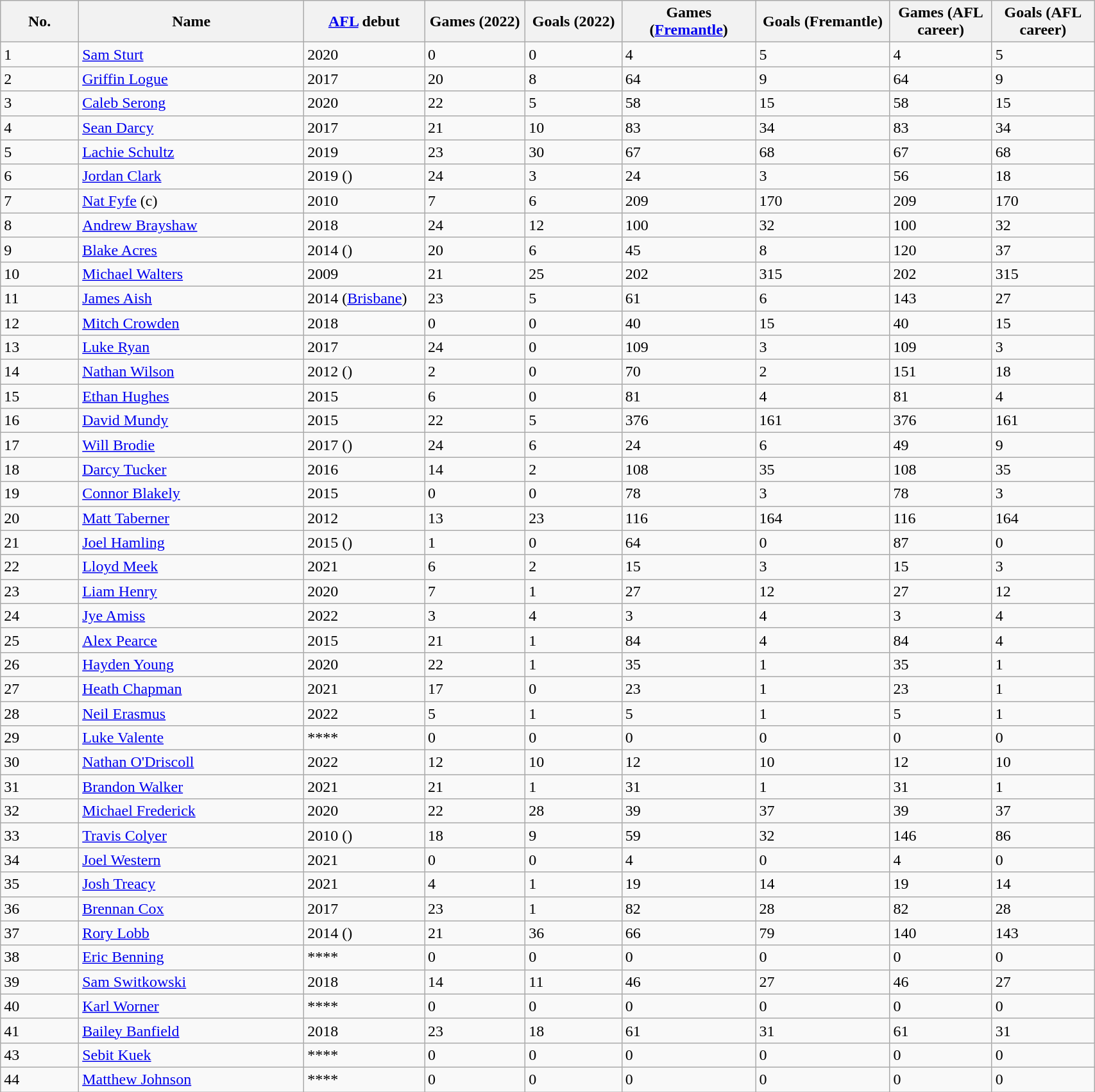<table class="wikitable sortable" style="width:90%;">
<tr>
<th width="2%">No.</th>
<th width="6%">Name</th>
<th width="2%"><a href='#'>AFL</a> debut</th>
<th width="2%">Games (2022)</th>
<th width="2%">Goals (2022)</th>
<th width="2%">Games (<a href='#'>Fremantle</a>)</th>
<th width="2%">Goals (Fremantle)</th>
<th width="2%">Games (AFL career)</th>
<th width="2%">Goals (AFL career)</th>
</tr>
<tr>
<td align="left">1</td>
<td><a href='#'>Sam Sturt</a></td>
<td>2020</td>
<td>0</td>
<td>0</td>
<td>4</td>
<td>5</td>
<td>4</td>
<td>5</td>
</tr>
<tr>
<td>2</td>
<td><a href='#'>Griffin Logue</a></td>
<td>2017</td>
<td>20</td>
<td>8</td>
<td>64</td>
<td>9</td>
<td>64</td>
<td>9</td>
</tr>
<tr>
<td>3</td>
<td><a href='#'>Caleb Serong</a></td>
<td>2020</td>
<td>22</td>
<td>5</td>
<td>58</td>
<td>15</td>
<td>58</td>
<td>15</td>
</tr>
<tr>
<td>4</td>
<td><a href='#'>Sean Darcy</a></td>
<td>2017</td>
<td>21</td>
<td>10</td>
<td>83</td>
<td>34</td>
<td>83</td>
<td>34</td>
</tr>
<tr>
<td>5</td>
<td><a href='#'>Lachie Schultz</a></td>
<td>2019</td>
<td>23</td>
<td>30</td>
<td>67</td>
<td>68</td>
<td>67</td>
<td>68</td>
</tr>
<tr>
<td>6</td>
<td><a href='#'>Jordan Clark</a></td>
<td>2019 ()</td>
<td>24</td>
<td>3</td>
<td>24</td>
<td>3</td>
<td>56</td>
<td>18</td>
</tr>
<tr>
<td>7</td>
<td><a href='#'>Nat Fyfe</a> (c)</td>
<td>2010</td>
<td>7</td>
<td>6</td>
<td>209</td>
<td>170</td>
<td>209</td>
<td>170</td>
</tr>
<tr>
<td>8</td>
<td><a href='#'>Andrew Brayshaw</a></td>
<td>2018</td>
<td>24</td>
<td>12</td>
<td>100</td>
<td>32</td>
<td>100</td>
<td>32</td>
</tr>
<tr>
<td>9</td>
<td><a href='#'>Blake Acres</a></td>
<td>2014 ()</td>
<td>20</td>
<td>6</td>
<td>45</td>
<td>8</td>
<td>120</td>
<td>37</td>
</tr>
<tr>
<td>10</td>
<td><a href='#'>Michael Walters</a></td>
<td>2009</td>
<td>21</td>
<td>25</td>
<td>202</td>
<td>315</td>
<td>202</td>
<td>315</td>
</tr>
<tr>
<td>11</td>
<td><a href='#'>James Aish</a></td>
<td>2014 (<a href='#'>Brisbane</a>)</td>
<td>23</td>
<td>5</td>
<td>61</td>
<td>6</td>
<td>143</td>
<td>27</td>
</tr>
<tr>
<td>12</td>
<td><a href='#'>Mitch Crowden</a></td>
<td>2018</td>
<td>0</td>
<td>0</td>
<td>40</td>
<td>15</td>
<td>40</td>
<td>15</td>
</tr>
<tr>
<td>13</td>
<td><a href='#'>Luke Ryan</a></td>
<td>2017</td>
<td>24</td>
<td>0</td>
<td>109</td>
<td>3</td>
<td>109</td>
<td>3</td>
</tr>
<tr>
<td>14</td>
<td><a href='#'>Nathan Wilson</a></td>
<td>2012 ()</td>
<td>2</td>
<td>0</td>
<td>70</td>
<td>2</td>
<td>151</td>
<td>18</td>
</tr>
<tr>
<td>15</td>
<td><a href='#'>Ethan Hughes</a></td>
<td>2015</td>
<td>6</td>
<td>0</td>
<td>81</td>
<td>4</td>
<td>81</td>
<td>4</td>
</tr>
<tr>
<td>16</td>
<td><a href='#'>David Mundy</a></td>
<td>2015</td>
<td>22</td>
<td>5</td>
<td>376</td>
<td>161</td>
<td>376</td>
<td>161</td>
</tr>
<tr>
<td>17</td>
<td><a href='#'>Will Brodie</a></td>
<td>2017 ()</td>
<td>24</td>
<td>6</td>
<td>24</td>
<td>6</td>
<td>49</td>
<td>9</td>
</tr>
<tr>
<td>18</td>
<td><a href='#'>Darcy Tucker</a></td>
<td>2016</td>
<td>14</td>
<td>2</td>
<td>108</td>
<td>35</td>
<td>108</td>
<td>35</td>
</tr>
<tr>
<td>19</td>
<td><a href='#'>Connor Blakely</a></td>
<td>2015</td>
<td>0</td>
<td>0</td>
<td>78</td>
<td>3</td>
<td>78</td>
<td>3</td>
</tr>
<tr>
<td>20</td>
<td><a href='#'>Matt Taberner</a></td>
<td>2012</td>
<td>13</td>
<td>23</td>
<td>116</td>
<td>164</td>
<td>116</td>
<td>164</td>
</tr>
<tr>
<td>21</td>
<td><a href='#'>Joel Hamling</a></td>
<td>2015 ()</td>
<td>1</td>
<td>0</td>
<td>64</td>
<td>0</td>
<td>87</td>
<td>0</td>
</tr>
<tr>
<td>22</td>
<td><a href='#'>Lloyd Meek</a></td>
<td>2021</td>
<td>6</td>
<td>2</td>
<td>15</td>
<td>3</td>
<td>15</td>
<td>3</td>
</tr>
<tr>
<td>23</td>
<td><a href='#'>Liam Henry</a></td>
<td>2020</td>
<td>7</td>
<td>1</td>
<td>27</td>
<td>12</td>
<td>27</td>
<td>12</td>
</tr>
<tr>
<td>24</td>
<td><a href='#'>Jye Amiss</a></td>
<td>2022</td>
<td>3</td>
<td>4</td>
<td>3</td>
<td>4</td>
<td>3</td>
<td>4</td>
</tr>
<tr>
<td>25</td>
<td><a href='#'>Alex Pearce</a></td>
<td>2015</td>
<td>21</td>
<td>1</td>
<td>84</td>
<td>4</td>
<td>84</td>
<td>4</td>
</tr>
<tr>
<td>26</td>
<td><a href='#'>Hayden Young</a></td>
<td>2020</td>
<td>22</td>
<td>1</td>
<td>35</td>
<td>1</td>
<td>35</td>
<td>1</td>
</tr>
<tr>
<td>27</td>
<td><a href='#'>Heath Chapman</a></td>
<td>2021</td>
<td>17</td>
<td>0</td>
<td>23</td>
<td>1</td>
<td>23</td>
<td>1</td>
</tr>
<tr>
<td>28</td>
<td><a href='#'>Neil Erasmus</a></td>
<td>2022</td>
<td>5</td>
<td>1</td>
<td>5</td>
<td>1</td>
<td>5</td>
<td>1</td>
</tr>
<tr>
<td>29</td>
<td><a href='#'>Luke Valente</a></td>
<td>****</td>
<td>0</td>
<td>0</td>
<td>0</td>
<td>0</td>
<td>0</td>
<td>0</td>
</tr>
<tr>
<td>30</td>
<td><a href='#'>Nathan O'Driscoll</a></td>
<td>2022</td>
<td>12</td>
<td>10</td>
<td>12</td>
<td>10</td>
<td>12</td>
<td>10</td>
</tr>
<tr>
<td>31</td>
<td><a href='#'>Brandon Walker</a></td>
<td>2021</td>
<td>21</td>
<td>1</td>
<td>31</td>
<td>1</td>
<td>31</td>
<td>1</td>
</tr>
<tr>
<td>32</td>
<td><a href='#'>Michael Frederick</a></td>
<td>2020</td>
<td>22</td>
<td>28</td>
<td>39</td>
<td>37</td>
<td>39</td>
<td>37</td>
</tr>
<tr>
<td>33</td>
<td><a href='#'>Travis Colyer</a></td>
<td>2010 ()</td>
<td>18</td>
<td>9</td>
<td>59</td>
<td>32</td>
<td>146</td>
<td>86</td>
</tr>
<tr>
<td>34</td>
<td><a href='#'>Joel Western</a></td>
<td>2021</td>
<td>0</td>
<td>0</td>
<td>4</td>
<td>0</td>
<td>4</td>
<td>0</td>
</tr>
<tr>
<td>35</td>
<td><a href='#'>Josh Treacy</a></td>
<td>2021</td>
<td>4</td>
<td>1</td>
<td>19</td>
<td>14</td>
<td>19</td>
<td>14</td>
</tr>
<tr>
<td>36</td>
<td><a href='#'>Brennan Cox</a></td>
<td>2017</td>
<td>23</td>
<td>1</td>
<td>82</td>
<td>28</td>
<td>82</td>
<td>28</td>
</tr>
<tr>
<td>37</td>
<td><a href='#'>Rory Lobb</a></td>
<td>2014 ()</td>
<td>21</td>
<td>36</td>
<td>66</td>
<td>79</td>
<td>140</td>
<td>143</td>
</tr>
<tr>
<td>38</td>
<td><a href='#'>Eric Benning</a></td>
<td>****</td>
<td>0</td>
<td>0</td>
<td>0</td>
<td>0</td>
<td>0</td>
<td>0</td>
</tr>
<tr>
<td>39</td>
<td><a href='#'>Sam Switkowski</a></td>
<td>2018</td>
<td>14</td>
<td>11</td>
<td>46</td>
<td>27</td>
<td>46</td>
<td>27</td>
</tr>
<tr>
<td>40</td>
<td><a href='#'>Karl Worner</a></td>
<td>****</td>
<td>0</td>
<td>0</td>
<td>0</td>
<td>0</td>
<td>0</td>
<td>0</td>
</tr>
<tr>
<td>41</td>
<td><a href='#'>Bailey Banfield</a></td>
<td>2018</td>
<td>23</td>
<td>18</td>
<td>61</td>
<td>31</td>
<td>61</td>
<td>31</td>
</tr>
<tr>
<td>43</td>
<td><a href='#'>Sebit Kuek</a></td>
<td>****</td>
<td>0</td>
<td>0</td>
<td>0</td>
<td>0</td>
<td>0</td>
<td>0</td>
</tr>
<tr>
<td>44</td>
<td><a href='#'>Matthew Johnson</a></td>
<td>****</td>
<td>0</td>
<td>0</td>
<td>0</td>
<td>0</td>
<td>0</td>
<td>0</td>
</tr>
</table>
